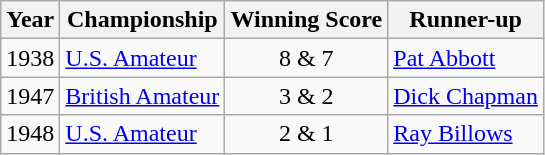<table class="wikitable">
<tr>
<th>Year</th>
<th>Championship</th>
<th>Winning Score</th>
<th>Runner-up</th>
</tr>
<tr>
<td>1938</td>
<td><a href='#'>U.S. Amateur</a></td>
<td align=center>8 & 7</td>
<td> <a href='#'>Pat Abbott</a></td>
</tr>
<tr>
<td>1947</td>
<td><a href='#'>British Amateur</a></td>
<td align=center>3 & 2</td>
<td> <a href='#'>Dick Chapman</a></td>
</tr>
<tr>
<td>1948</td>
<td><a href='#'>U.S. Amateur</a></td>
<td align=center>2 & 1</td>
<td> <a href='#'>Ray Billows</a></td>
</tr>
</table>
